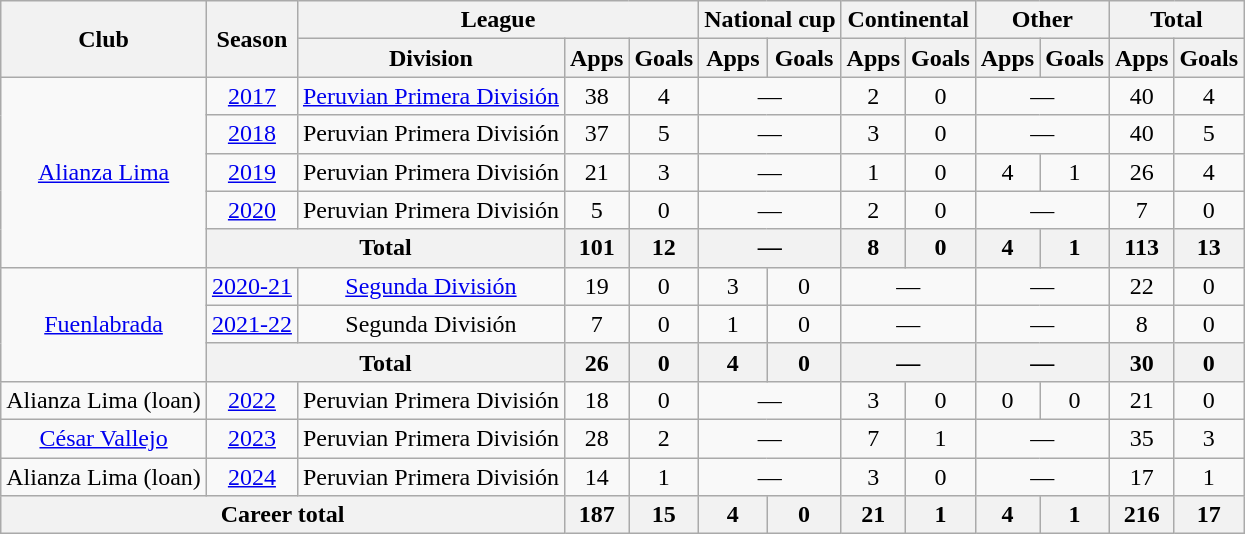<table class="wikitable" style="text-align: center;">
<tr>
<th rowspan="2">Club</th>
<th rowspan="2">Season</th>
<th colspan="3">League</th>
<th colspan="2">National cup</th>
<th colspan="2">Continental</th>
<th colspan="2">Other</th>
<th colspan="2">Total</th>
</tr>
<tr>
<th>Division</th>
<th>Apps</th>
<th>Goals</th>
<th>Apps</th>
<th>Goals</th>
<th>Apps</th>
<th>Goals</th>
<th>Apps</th>
<th>Goals</th>
<th>Apps</th>
<th>Goals</th>
</tr>
<tr>
<td rowspan="5"><a href='#'>Alianza Lima</a></td>
<td><a href='#'>2017</a></td>
<td><a href='#'>Peruvian Primera División</a></td>
<td>38</td>
<td>4</td>
<td colspan="2">—</td>
<td>2</td>
<td>0</td>
<td colspan="2">—</td>
<td>40</td>
<td>4</td>
</tr>
<tr>
<td><a href='#'>2018</a></td>
<td>Peruvian Primera División</td>
<td>37</td>
<td>5</td>
<td colspan="2">—</td>
<td>3</td>
<td>0</td>
<td colspan="2">—</td>
<td>40</td>
<td>5</td>
</tr>
<tr>
<td><a href='#'>2019</a></td>
<td>Peruvian Primera División</td>
<td>21</td>
<td>3</td>
<td colspan="2">—</td>
<td>1</td>
<td>0</td>
<td>4</td>
<td>1</td>
<td>26</td>
<td>4</td>
</tr>
<tr>
<td><a href='#'>2020</a></td>
<td>Peruvian Primera División</td>
<td>5</td>
<td>0</td>
<td colspan="2">—</td>
<td>2</td>
<td>0</td>
<td colspan="2">—</td>
<td>7</td>
<td>0</td>
</tr>
<tr>
<th colspan="2">Total</th>
<th>101</th>
<th>12</th>
<th colspan="2">—</th>
<th>8</th>
<th>0</th>
<th>4</th>
<th>1</th>
<th>113</th>
<th>13</th>
</tr>
<tr>
<td rowspan="3"><a href='#'>Fuenlabrada</a></td>
<td><a href='#'>2020-21</a></td>
<td><a href='#'>Segunda División</a></td>
<td>19</td>
<td>0</td>
<td>3</td>
<td>0</td>
<td colspan="2">—</td>
<td colspan="2">—</td>
<td>22</td>
<td>0</td>
</tr>
<tr>
<td><a href='#'>2021-22</a></td>
<td>Segunda División</td>
<td>7</td>
<td>0</td>
<td>1</td>
<td>0</td>
<td colspan="2">—</td>
<td colspan="2">—</td>
<td>8</td>
<td>0</td>
</tr>
<tr>
<th colspan="2">Total</th>
<th>26</th>
<th>0</th>
<th>4</th>
<th>0</th>
<th colspan="2">—</th>
<th colspan="2">—</th>
<th>30</th>
<th>0</th>
</tr>
<tr>
<td>Alianza Lima (loan)</td>
<td><a href='#'>2022</a></td>
<td>Peruvian Primera División</td>
<td>18</td>
<td>0</td>
<td colspan="2">—</td>
<td>3</td>
<td>0</td>
<td>0</td>
<td>0</td>
<td>21</td>
<td>0</td>
</tr>
<tr>
<td><a href='#'>César Vallejo</a></td>
<td><a href='#'>2023</a></td>
<td>Peruvian Primera División</td>
<td>28</td>
<td>2</td>
<td colspan="2">—</td>
<td>7</td>
<td>1</td>
<td colspan="2">—</td>
<td>35</td>
<td>3</td>
</tr>
<tr>
<td>Alianza Lima (loan)</td>
<td><a href='#'>2024</a></td>
<td>Peruvian Primera División</td>
<td>14</td>
<td>1</td>
<td colspan="2">—</td>
<td>3</td>
<td>0</td>
<td colspan="2">—</td>
<td>17</td>
<td>1</td>
</tr>
<tr>
<th colspan="3">Career total</th>
<th>187</th>
<th>15</th>
<th>4</th>
<th>0</th>
<th>21</th>
<th>1</th>
<th>4</th>
<th>1</th>
<th>216</th>
<th>17</th>
</tr>
</table>
